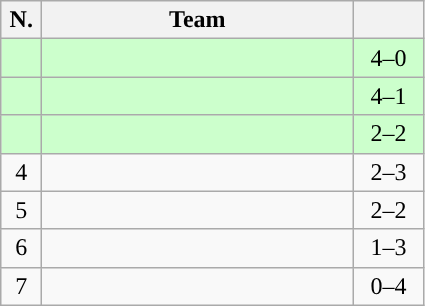<table class=wikitable style="text-align:center;">
<tr>
<th width=20px>N.</th>
<th width=200px>Team</th>
<th width=40px></th>
</tr>
<tr bgcolor=ccffcc>
<td></td>
<td align=left></td>
<td>4–0</td>
</tr>
<tr bgcolor=ccffcc>
<td></td>
<td align=left></td>
<td>4–1</td>
</tr>
<tr bgcolor=ccffcc>
<td></td>
<td align=left></td>
<td>2–2</td>
</tr>
<tr>
<td>4</td>
<td align=left></td>
<td>2–3</td>
</tr>
<tr>
<td>5</td>
<td align=left></td>
<td>2–2</td>
</tr>
<tr>
<td>6</td>
<td align=left></td>
<td>1–3</td>
</tr>
<tr>
<td>7</td>
<td align=left></td>
<td>0–4</td>
</tr>
</table>
